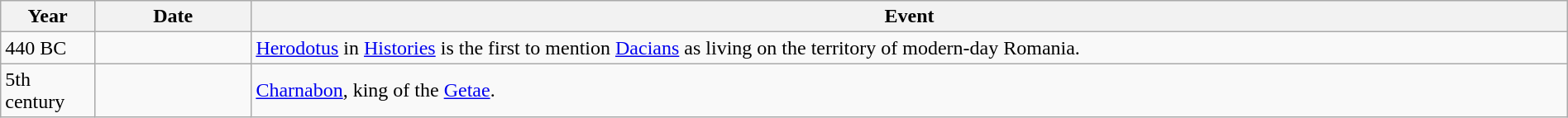<table class="wikitable" width="100%">
<tr>
<th style="width:6%">Year</th>
<th style="width:10%">Date</th>
<th>Event</th>
</tr>
<tr>
<td>440 BC</td>
<td></td>
<td><a href='#'>Herodotus</a> in <a href='#'>Histories</a> is the first to mention <a href='#'>Dacians</a> as living on the territory of modern-day Romania.</td>
</tr>
<tr>
<td>5th century</td>
<td></td>
<td><a href='#'>Charnabon</a>, king of the <a href='#'>Getae</a>.</td>
</tr>
</table>
